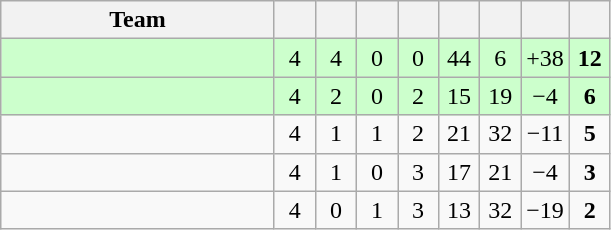<table class="wikitable" style="text-align: center;">
<tr>
<th width="175">Team</th>
<th width="20"></th>
<th width="20"></th>
<th width="20"></th>
<th width="20"></th>
<th width="20"></th>
<th width="20"></th>
<th width="20"></th>
<th width="20"></th>
</tr>
<tr align=center bgcolor="#ccffcc">
<td style="text-align:left;"></td>
<td>4</td>
<td>4</td>
<td>0</td>
<td>0</td>
<td>44</td>
<td>6</td>
<td>+38</td>
<td><strong>12</strong></td>
</tr>
<tr align=center bgcolor="#ccffcc">
<td style="text-align:left;"></td>
<td>4</td>
<td>2</td>
<td>0</td>
<td>2</td>
<td>15</td>
<td>19</td>
<td>−4</td>
<td><strong>6</strong></td>
</tr>
<tr align=center>
<td style="text-align:left;"></td>
<td>4</td>
<td>1</td>
<td>1</td>
<td>2</td>
<td>21</td>
<td>32</td>
<td>−11</td>
<td><strong>5</strong></td>
</tr>
<tr align=center>
<td style="text-align:left;"></td>
<td>4</td>
<td>1</td>
<td>0</td>
<td>3</td>
<td>17</td>
<td>21</td>
<td>−4</td>
<td><strong>3</strong></td>
</tr>
<tr align=center>
<td style="text-align:left;"></td>
<td>4</td>
<td>0</td>
<td>1</td>
<td>3</td>
<td>13</td>
<td>32</td>
<td>−19</td>
<td><strong>2</strong></td>
</tr>
</table>
